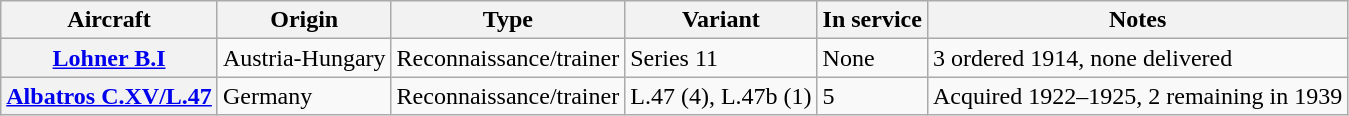<table class="wikitable">
<tr>
<th>Aircraft</th>
<th scope="col">Origin</th>
<th scope="col">Type</th>
<th scope="col">Variant</th>
<th scope="col">In service</th>
<th>Notes</th>
</tr>
<tr>
<th scope="row"><a href='#'>Lohner B.I</a></th>
<td>Austria-Hungary</td>
<td>Reconnaissance/trainer</td>
<td>Series 11</td>
<td>None</td>
<td>3 ordered 1914, none delivered</td>
</tr>
<tr>
<th scope="row"><a href='#'>Albatros C.XV/L.47</a></th>
<td>Germany</td>
<td>Reconnaissance/trainer</td>
<td>L.47 (4), L.47b (1)</td>
<td>5</td>
<td>Acquired 1922–1925, 2 remaining in 1939</td>
</tr>
</table>
